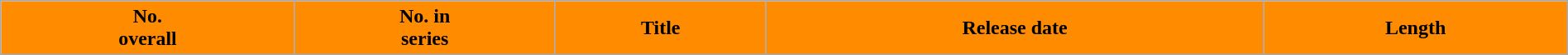<table class="wikitable plainrowheaders" style="width:100%;">
<tr>
<th style="background: #FF8C00;">No.<br>overall</th>
<th style="background: #FF8C00;">No. in<br>series</th>
<th style="background: #FF8C00;">Title</th>
<th style="background: #FF8C00;">Release date</th>
<th style="background: #FF8C00;">Length<br>
 



</th>
</tr>
</table>
